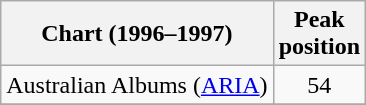<table class="wikitable sortable">
<tr>
<th>Chart (1996–1997)</th>
<th>Peak<br>position</th>
</tr>
<tr>
<td>Australian Albums (<a href='#'>ARIA</a>)</td>
<td style="text-align:center;">54</td>
</tr>
<tr>
</tr>
<tr>
</tr>
<tr>
</tr>
</table>
